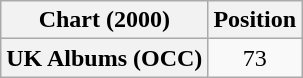<table class="wikitable plainrowheaders" style="text-align:center">
<tr>
<th scope="col">Chart (2000)</th>
<th scope="col">Position</th>
</tr>
<tr>
<th scope="row">UK Albums (OCC)</th>
<td>73</td>
</tr>
</table>
